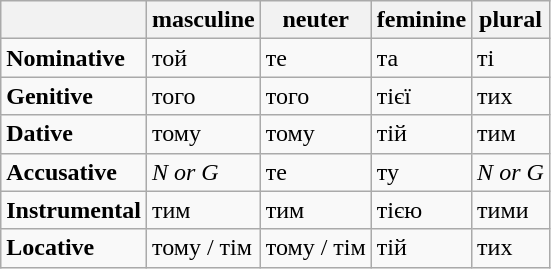<table class="wikitable" align=center>
<tr>
<th></th>
<th>masculine</th>
<th>neuter</th>
<th>feminine</th>
<th>plural</th>
</tr>
<tr>
<td><strong>Nominative</strong></td>
<td>той</td>
<td>те</td>
<td>та</td>
<td>ті</td>
</tr>
<tr>
<td><strong>Genitive</strong></td>
<td>того</td>
<td>того</td>
<td>тієї</td>
<td>тих</td>
</tr>
<tr>
<td><strong>Dative</strong></td>
<td>тому</td>
<td>тому</td>
<td>тій</td>
<td>тим</td>
</tr>
<tr>
<td><strong>Accusative</strong></td>
<td><em>N or G</em></td>
<td>те</td>
<td>ту</td>
<td><em>N or G</em></td>
</tr>
<tr>
<td><strong>Instrumental</strong></td>
<td>тим</td>
<td>тим</td>
<td>тією</td>
<td>тими</td>
</tr>
<tr>
<td><strong>Locative</strong></td>
<td>тому / тім</td>
<td>тому / тім</td>
<td>тій</td>
<td>тих</td>
</tr>
</table>
